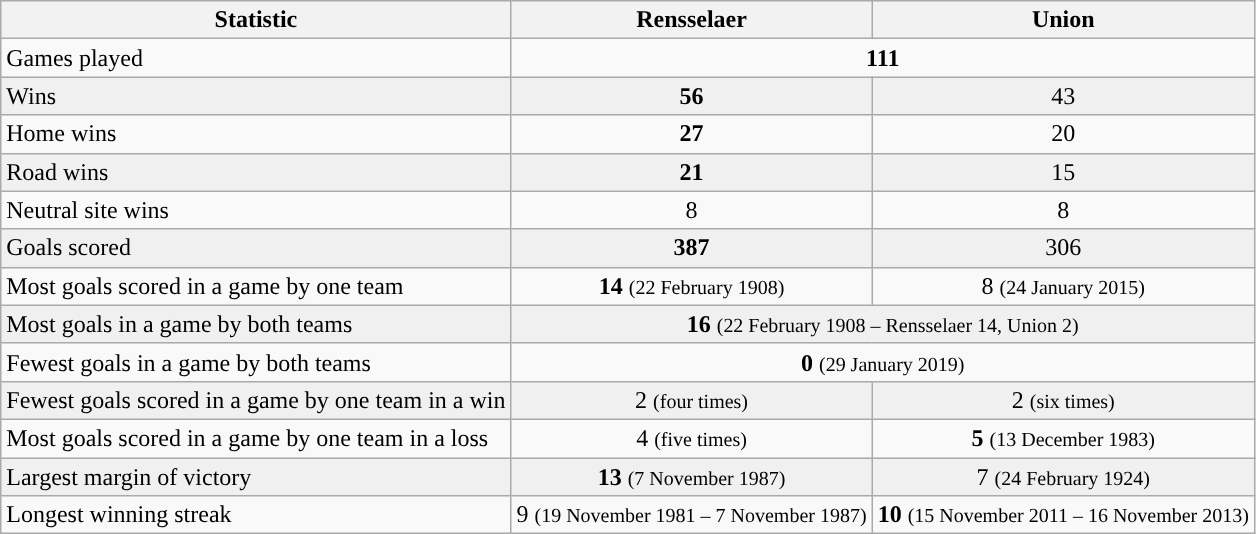<table class="wikitable">
<tr>
<th>Statistic</th>
<th>Rensselaer</th>
<th>Union</th>
</tr>
<tr>
<td>Games played</td>
<td align=center colspan=2><strong>111</strong></td>
</tr>
<tr bgcolor=f0f0f0>
<td>Wins</td>
<td align=center><strong>56</strong></td>
<td align=center>43</td>
</tr>
<tr>
<td>Home wins</td>
<td align=center><strong>27</strong></td>
<td align=center>20</td>
</tr>
<tr bgcolor=f0f0f0>
<td>Road wins</td>
<td align=center><strong>21</strong></td>
<td align=center>15</td>
</tr>
<tr>
<td>Neutral site wins</td>
<td align=center>8</td>
<td align=center>8</td>
</tr>
<tr bgcolor=f0f0f0>
<td>Goals scored</td>
<td align=center><strong>387</strong></td>
<td align=center>306</td>
</tr>
<tr>
<td>Most goals scored in a game by one team</td>
<td align=center><strong>14</strong> <small>(22 February 1908)</small></td>
<td align=center>8 <small>(24 January 2015)</small></td>
</tr>
<tr bgcolor=f0f0f0>
<td>Most goals in a game by both teams</td>
<td align=center colspan=2><strong>16</strong> <small>(22 February 1908 – Rensselaer 14, Union 2)</small></td>
</tr>
<tr>
<td>Fewest goals in a game by both teams</td>
<td align=center colspan=2><strong>0</strong> <small>(29 January 2019)</small></td>
</tr>
<tr bgcolor=f0f0f0>
<td>Fewest goals scored in a game by one team in a win</td>
<td align=center>2 <small>(four times)</small></td>
<td align=center>2 <small>(six times)</small></td>
</tr>
<tr>
<td>Most goals scored in a game by one team in a loss</td>
<td align=center>4 <small>(five times)</small></td>
<td align=center><strong>5</strong> <small>(13 December 1983)</small></td>
</tr>
<tr bgcolor=f0f0f0>
<td>Largest margin of victory</td>
<td align=center><strong>13</strong> <small>(7 November 1987)</small></td>
<td align=center>7 <small>(24 February 1924)</small></td>
</tr>
<tr>
<td>Longest winning streak</td>
<td align=center>9 <small>(19 November 1981 – 7 November 1987)</small></td>
<td align=center><strong>10</strong> <small>(15 November 2011 – 16 November 2013)</small><br></td>
</tr>
</table>
